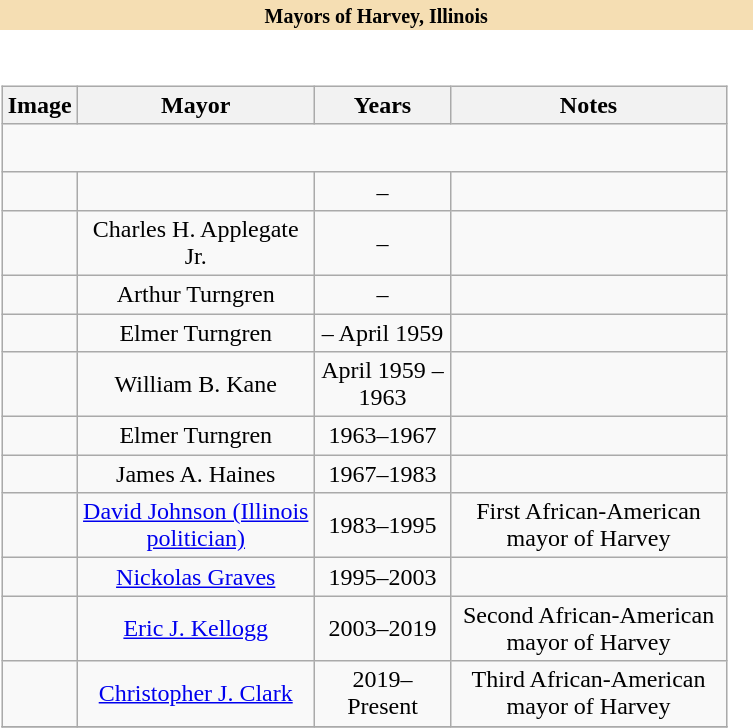<table class="toccolours collapsible collapsed" width=40% align="left">
<tr>
<th style="background:#F5DEB3"><small>Mayors of Harvey, Illinois</small></th>
</tr>
<tr>
<td><br><table class="wikitable" style="text-align:center">
<tr>
<th>Image</th>
<th>Mayor</th>
<th>Years</th>
<th>Notes</th>
</tr>
<tr style="height:2em">
</tr>
<tr>
<td></td>
<td></td>
<td>–</td>
<td></td>
</tr>
<tr>
<td></td>
<td>Charles H. Applegate Jr.</td>
<td>–</td>
<td></td>
</tr>
<tr>
<td></td>
<td>Arthur Turngren</td>
<td>–</td>
<td></td>
</tr>
<tr>
<td></td>
<td>Elmer Turngren</td>
<td>– April 1959</td>
<td></td>
</tr>
<tr>
<td></td>
<td>William B. Kane</td>
<td>April 1959 – 1963</td>
<td></td>
</tr>
<tr>
<td></td>
<td>Elmer Turngren</td>
<td>1963–1967</td>
<td></td>
</tr>
<tr>
<td></td>
<td>James A. Haines</td>
<td>1967–1983</td>
<td></td>
</tr>
<tr>
<td></td>
<td><a href='#'>David Johnson (Illinois politician)</a></td>
<td>1983–1995</td>
<td>First African-American mayor of Harvey</td>
</tr>
<tr>
<td></td>
<td><a href='#'>Nickolas Graves</a></td>
<td>1995–2003</td>
<td></td>
</tr>
<tr>
<td></td>
<td><a href='#'>Eric J. Kellogg</a></td>
<td>2003–2019</td>
<td>Second African-American mayor of Harvey</td>
</tr>
<tr>
<td></td>
<td><a href='#'>Christopher J. Clark</a></td>
<td>2019–Present</td>
<td>Third African-American mayor of Harvey</td>
</tr>
<tr>
</tr>
</table>
</td>
</tr>
</table>
